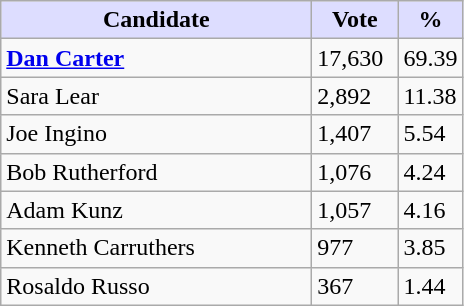<table class="wikitable">
<tr>
<th style="background:#ddf; width:200px;">Candidate</th>
<th style="background:#ddf; width:50px;">Vote</th>
<th style="background:#ddf; width:30px;">%</th>
</tr>
<tr>
<td><strong><a href='#'>Dan Carter</a></strong></td>
<td>17,630</td>
<td>69.39</td>
</tr>
<tr>
<td>Sara Lear</td>
<td>2,892</td>
<td>11.38</td>
</tr>
<tr>
<td>Joe Ingino</td>
<td>1,407</td>
<td>5.54</td>
</tr>
<tr>
<td>Bob Rutherford</td>
<td>1,076</td>
<td>4.24</td>
</tr>
<tr>
<td>Adam Kunz</td>
<td>1,057</td>
<td>4.16</td>
</tr>
<tr>
<td>Kenneth Carruthers</td>
<td>977</td>
<td>3.85</td>
</tr>
<tr>
<td>Rosaldo Russo</td>
<td>367</td>
<td>1.44</td>
</tr>
</table>
